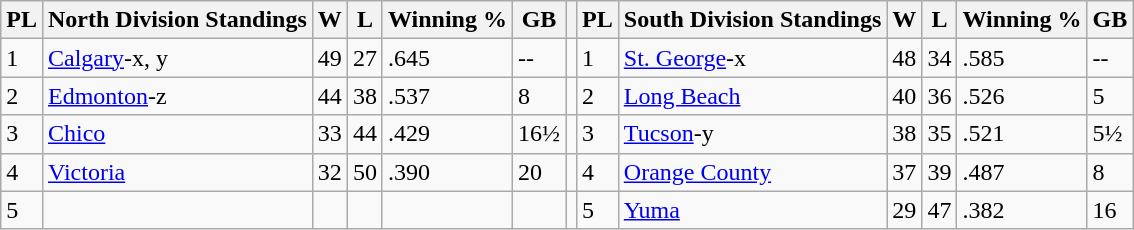<table class="wikitable">
<tr>
<th>PL</th>
<th>North Division Standings</th>
<th>W</th>
<th>L</th>
<th>Winning %</th>
<th>GB</th>
<th></th>
<th>PL</th>
<th>South Division Standings</th>
<th>W</th>
<th>L</th>
<th>Winning %</th>
<th>GB</th>
</tr>
<tr>
<td>1</td>
<td><a href='#'>Calgary</a>-x, y</td>
<td>49</td>
<td>27</td>
<td>.645</td>
<td>--</td>
<td></td>
<td>1</td>
<td><a href='#'>St. George</a>-x</td>
<td>48</td>
<td>34</td>
<td>.585</td>
<td>--</td>
</tr>
<tr>
<td>2</td>
<td><a href='#'>Edmonton</a>-z</td>
<td>44</td>
<td>38</td>
<td>.537</td>
<td>8</td>
<td></td>
<td>2</td>
<td><a href='#'>Long Beach</a></td>
<td>40</td>
<td>36</td>
<td>.526</td>
<td>5</td>
</tr>
<tr>
<td>3</td>
<td><a href='#'>Chico</a></td>
<td>33</td>
<td>44</td>
<td>.429</td>
<td>16½</td>
<td></td>
<td>3</td>
<td><a href='#'>Tucson</a>-y</td>
<td>38</td>
<td>35</td>
<td>.521</td>
<td>5½</td>
</tr>
<tr>
<td>4</td>
<td><a href='#'>Victoria</a></td>
<td>32</td>
<td>50</td>
<td>.390</td>
<td>20</td>
<td></td>
<td>4</td>
<td><a href='#'>Orange County</a></td>
<td>37</td>
<td>39</td>
<td>.487</td>
<td>8</td>
</tr>
<tr>
<td>5</td>
<td></td>
<td></td>
<td></td>
<td></td>
<td></td>
<td></td>
<td>5</td>
<td><a href='#'>Yuma</a></td>
<td>29</td>
<td>47</td>
<td>.382</td>
<td>16</td>
</tr>
</table>
